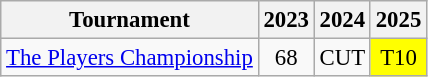<table class="wikitable" style="font-size:95%;text-align:center;">
<tr>
<th>Tournament</th>
<th>2023</th>
<th>2024</th>
<th>2025</th>
</tr>
<tr>
<td align=left><a href='#'>The Players Championship</a></td>
<td>68</td>
<td>CUT</td>
<td style="background:yellow;">T10</td>
</tr>
</table>
